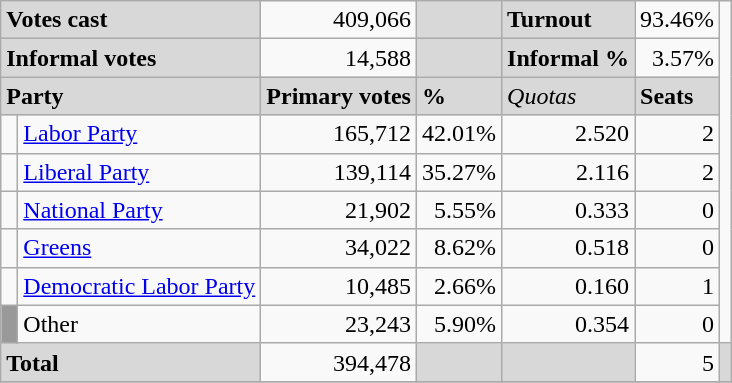<table class="wikitable">
<tr>
<td colspan=2 bgcolor="#D8D8D8"><strong>Votes cast</strong></td>
<td align="right">409,066</td>
<td width="33" bgcolor="#D8D8D8"></td>
<td bgcolor="#D8D8D8" width="67"><strong>Turnout</strong></td>
<td align="right">93.46%</td>
</tr>
<tr>
<td colspan="2" bgcolor="#D8D8D8"><strong>Informal votes</strong></td>
<td align="right">14,588</td>
<td width="33" bgcolor="#D8D8D8"></td>
<td bgcolor="#D8D8D8"><strong>Informal %</strong></td>
<td align="right">3.57%</td>
</tr>
<tr>
<td colspan="2" bgcolor="#D8D8D8"><strong>Party</strong></td>
<td bgcolor="#D8D8D8"><strong>Primary votes</strong></td>
<td bgcolor="#D8D8D8"><strong>%</strong></td>
<td bgcolor="#D8D8D8"><em>Quotas</em></td>
<td bgcolor="#D8D8D8"><strong>Seats</strong></td>
</tr>
<tr>
<td> </td>
<td><a href='#'>Labor Party</a></td>
<td align="right">165,712</td>
<td align="right">42.01%</td>
<td align="right">2.520</td>
<td align="right">2</td>
</tr>
<tr>
<td> </td>
<td><a href='#'>Liberal Party</a></td>
<td align="right">139,114</td>
<td align="right">35.27%</td>
<td align="right">2.116</td>
<td align="right">2</td>
</tr>
<tr>
<td> </td>
<td><a href='#'>National Party</a></td>
<td align="right">21,902</td>
<td align="right">5.55%</td>
<td align="right">0.333</td>
<td align="right">0</td>
</tr>
<tr>
<td> </td>
<td><a href='#'>Greens</a></td>
<td align="right">34,022</td>
<td align="right">8.62%</td>
<td align="right">0.518</td>
<td align="right">0</td>
</tr>
<tr>
<td> </td>
<td><a href='#'>Democratic Labor Party</a></td>
<td align="right">10,485</td>
<td align="right">2.66%</td>
<td align="right">0.160</td>
<td align="right">1</td>
</tr>
<tr>
<td bgcolor="#999999"> </td>
<td>Other</td>
<td align="right">23,243</td>
<td align="right">5.90%</td>
<td align="right">0.354</td>
<td align="right">0</td>
</tr>
<tr>
<td colspan="2" bgcolor="#D8D8D8"><strong>Total</strong></td>
<td align="right">394,478</td>
<td bgcolor="#D8D8D8"></td>
<td bgcolor="#D8D8D8"></td>
<td align="right">5</td>
<td bgcolor="#D8D8D8"></td>
</tr>
<tr>
</tr>
</table>
